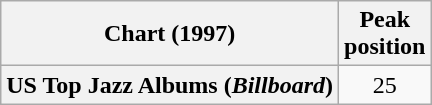<table class="wikitable plainrowheaders" style="text-align:center">
<tr>
<th scope="col">Chart (1997)</th>
<th scope="col">Peak<br>position</th>
</tr>
<tr>
<th scope="row">US Top Jazz Albums (<em>Billboard</em>)</th>
<td>25</td>
</tr>
</table>
